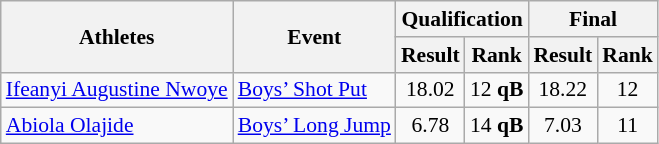<table class="wikitable" border="1" style="font-size:90%">
<tr>
<th rowspan=2>Athletes</th>
<th rowspan=2>Event</th>
<th colspan=2>Qualification</th>
<th colspan=2>Final</th>
</tr>
<tr>
<th>Result</th>
<th>Rank</th>
<th>Result</th>
<th>Rank</th>
</tr>
<tr>
<td><a href='#'>Ifeanyi Augustine Nwoye</a></td>
<td><a href='#'>Boys’ Shot Put</a></td>
<td align=center>18.02</td>
<td align=center>12 <strong>qB</strong></td>
<td align=center>18.22</td>
<td align=center>12</td>
</tr>
<tr>
<td><a href='#'>Abiola Olajide</a></td>
<td><a href='#'>Boys’ Long Jump</a></td>
<td align=center>6.78</td>
<td align=center>14 <strong>qB</strong></td>
<td align=center>7.03</td>
<td align=center>11</td>
</tr>
</table>
